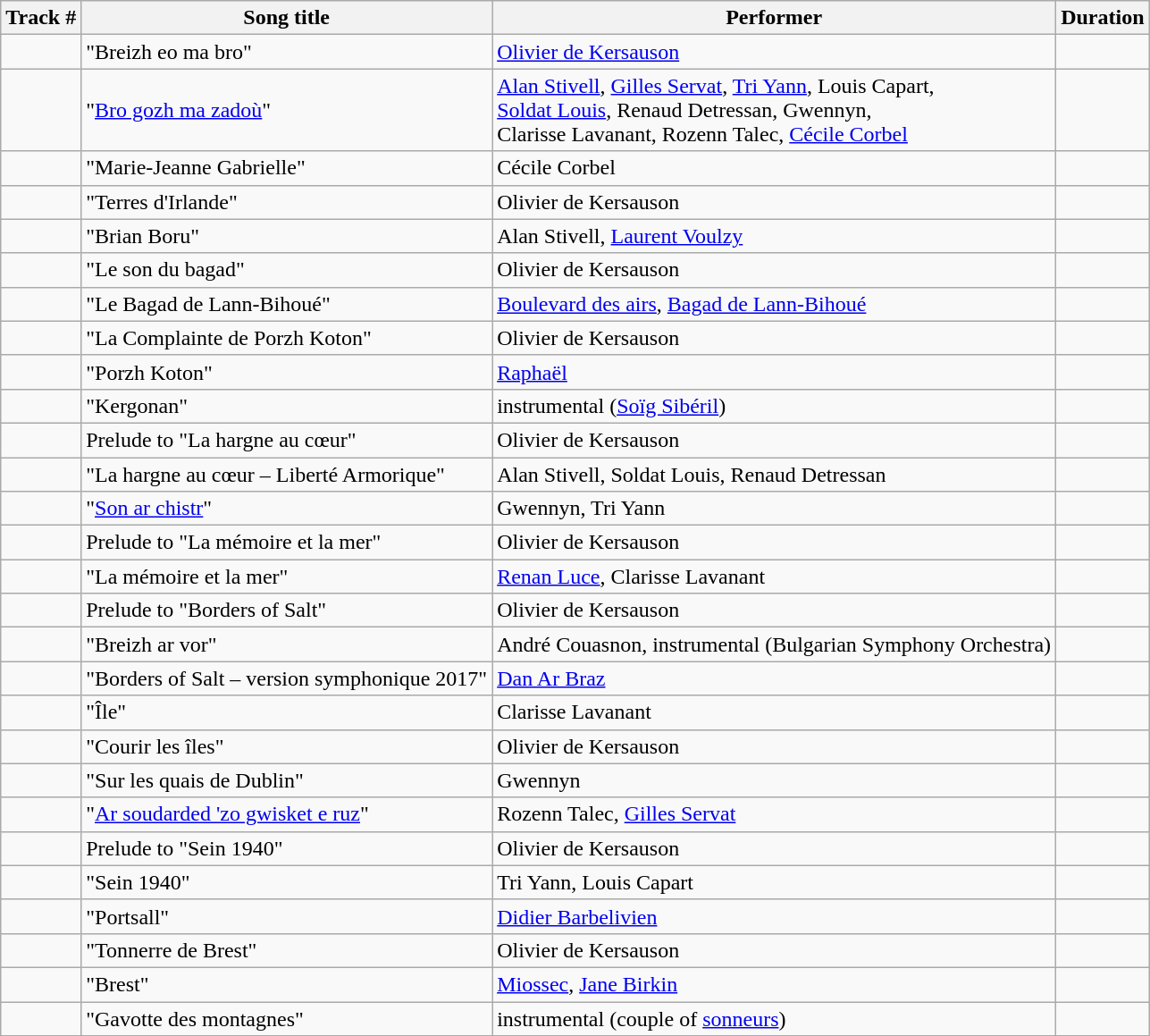<table class="wikitable">
<tr>
<th>Track #</th>
<th>Song title</th>
<th>Performer</th>
<th>Duration</th>
</tr>
<tr>
<td></td>
<td width"180">"Breizh eo ma bro"</td>
<td><a href='#'>Olivier de Kersauson</a></td>
<td></td>
</tr>
<tr>
<td></td>
<td>"<a href='#'>Bro gozh ma zadoù</a>"</td>
<td><a href='#'>Alan Stivell</a>, <a href='#'>Gilles Servat</a>, <a href='#'>Tri Yann</a>, Louis Capart,<br><a href='#'>Soldat Louis</a>, Renaud Detressan, Gwennyn,<br>Clarisse Lavanant, Rozenn Talec, <a href='#'>Cécile Corbel</a></td>
<td></td>
</tr>
<tr>
<td></td>
<td>"Marie-Jeanne Gabrielle"</td>
<td>Cécile Corbel</td>
<td></td>
</tr>
<tr>
<td></td>
<td>"Terres d'Irlande"</td>
<td>Olivier de Kersauson</td>
<td></td>
</tr>
<tr>
<td></td>
<td>"Brian Boru"</td>
<td>Alan Stivell, <a href='#'>Laurent Voulzy</a></td>
<td></td>
</tr>
<tr>
<td></td>
<td>"Le son du bagad"</td>
<td>Olivier de Kersauson</td>
<td></td>
</tr>
<tr>
<td></td>
<td>"Le Bagad de Lann-Bihoué"</td>
<td><a href='#'>Boulevard des airs</a>, <a href='#'>Bagad de Lann-Bihoué</a></td>
<td></td>
</tr>
<tr>
<td></td>
<td>"La Complainte de Porzh Koton"</td>
<td>Olivier de Kersauson</td>
<td></td>
</tr>
<tr>
<td></td>
<td>"Porzh Koton"</td>
<td><a href='#'>Raphaël</a></td>
<td></td>
</tr>
<tr>
<td></td>
<td>"Kergonan"</td>
<td>instrumental (<a href='#'>Soïg Sibéril</a>)</td>
<td></td>
</tr>
<tr>
<td></td>
<td>Prelude to "La hargne au cœur"</td>
<td>Olivier de Kersauson</td>
<td></td>
</tr>
<tr>
<td></td>
<td>"La hargne au cœur – Liberté Armorique"</td>
<td>Alan Stivell, Soldat Louis, Renaud Detressan</td>
<td></td>
</tr>
<tr>
<td></td>
<td>"<a href='#'>Son ar chistr</a>"</td>
<td>Gwennyn, Tri Yann</td>
<td></td>
</tr>
<tr>
<td></td>
<td>Prelude to "La mémoire et la mer"</td>
<td>Olivier de Kersauson</td>
<td></td>
</tr>
<tr>
<td></td>
<td>"La mémoire et la mer"</td>
<td><a href='#'>Renan Luce</a>, Clarisse Lavanant</td>
<td></td>
</tr>
<tr>
<td></td>
<td>Prelude to "Borders of Salt"</td>
<td>Olivier de Kersauson</td>
<td></td>
</tr>
<tr>
<td></td>
<td>"Breizh ar vor"</td>
<td>André Couasnon, instrumental (Bulgarian Symphony Orchestra)</td>
<td></td>
</tr>
<tr>
<td></td>
<td>"Borders of Salt – version symphonique 2017"</td>
<td><a href='#'>Dan Ar Braz</a></td>
<td></td>
</tr>
<tr>
<td></td>
<td>"Île"</td>
<td>Clarisse Lavanant</td>
<td></td>
</tr>
<tr>
<td></td>
<td>"Courir les îles"</td>
<td>Olivier de Kersauson</td>
<td></td>
</tr>
<tr>
<td></td>
<td>"Sur les quais de Dublin"</td>
<td>Gwennyn</td>
<td></td>
</tr>
<tr>
<td></td>
<td>"<a href='#'>Ar soudarded 'zo gwisket e ruz</a>"</td>
<td>Rozenn Talec, <a href='#'>Gilles Servat</a></td>
<td></td>
</tr>
<tr>
<td></td>
<td>Prelude to "Sein 1940"</td>
<td>Olivier de Kersauson</td>
<td></td>
</tr>
<tr>
<td></td>
<td>"Sein 1940"</td>
<td>Tri Yann, Louis Capart</td>
<td></td>
</tr>
<tr>
<td></td>
<td>"Portsall"</td>
<td><a href='#'>Didier Barbelivien</a></td>
<td></td>
</tr>
<tr>
<td></td>
<td>"Tonnerre de Brest"</td>
<td>Olivier de Kersauson</td>
<td></td>
</tr>
<tr>
<td></td>
<td>"Brest"</td>
<td><a href='#'>Miossec</a>, <a href='#'>Jane Birkin</a></td>
<td></td>
</tr>
<tr>
<td></td>
<td>"Gavotte des montagnes"</td>
<td>instrumental (couple of <a href='#'>sonneurs</a>)</td>
<td></td>
</tr>
<tr>
</tr>
</table>
